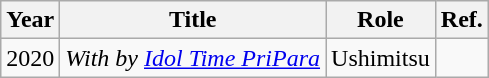<table class="wikitable">
<tr>
<th>Year</th>
<th>Title</th>
<th>Role</th>
<th>Ref.</th>
</tr>
<tr>
<td>2020</td>
<td><em>With by <a href='#'>Idol Time PriPara</a></em></td>
<td>Ushimitsu</td>
<td></td>
</tr>
</table>
